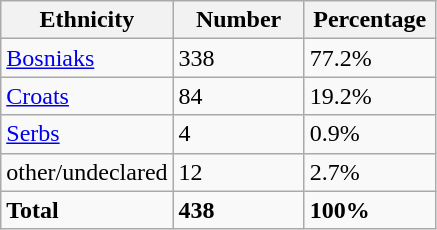<table class="wikitable">
<tr>
<th width="100px">Ethnicity</th>
<th width="80px">Number</th>
<th width="80px">Percentage</th>
</tr>
<tr>
<td><a href='#'>Bosniaks</a></td>
<td>338</td>
<td>77.2%</td>
</tr>
<tr>
<td><a href='#'>Croats</a></td>
<td>84</td>
<td>19.2%</td>
</tr>
<tr>
<td><a href='#'>Serbs</a></td>
<td>4</td>
<td>0.9%</td>
</tr>
<tr>
<td>other/undeclared</td>
<td>12</td>
<td>2.7%</td>
</tr>
<tr>
<td><strong>Total</strong></td>
<td><strong>438</strong></td>
<td><strong>100%</strong></td>
</tr>
</table>
